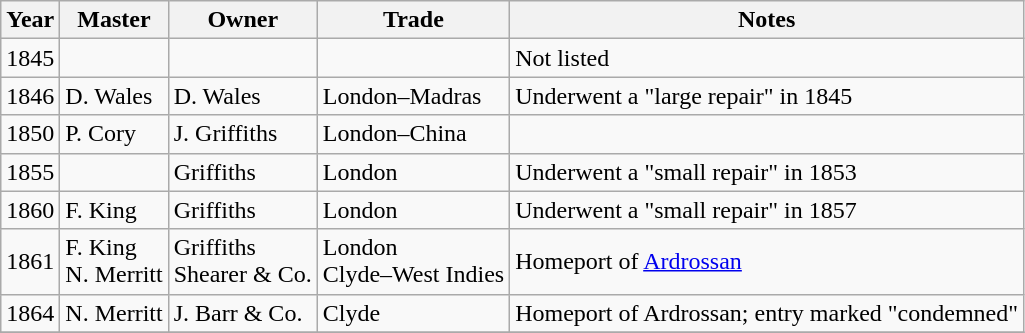<table class="sortable wikitable">
<tr>
<th>Year</th>
<th>Master</th>
<th>Owner</th>
<th>Trade</th>
<th>Notes</th>
</tr>
<tr>
<td>1845</td>
<td></td>
<td></td>
<td></td>
<td>Not listed</td>
</tr>
<tr>
<td>1846</td>
<td>D. Wales</td>
<td>D. Wales</td>
<td>London–Madras</td>
<td>Underwent a "large repair" in 1845</td>
</tr>
<tr>
<td>1850</td>
<td>P. Cory</td>
<td>J. Griffiths</td>
<td>London–China</td>
<td></td>
</tr>
<tr>
<td>1855</td>
<td></td>
<td>Griffiths</td>
<td>London</td>
<td>Underwent a "small repair" in 1853</td>
</tr>
<tr>
<td>1860</td>
<td>F. King</td>
<td>Griffiths</td>
<td>London</td>
<td>Underwent a "small repair" in 1857</td>
</tr>
<tr>
<td>1861</td>
<td>F. King<br>N. Merritt</td>
<td>Griffiths<br>Shearer & Co.</td>
<td>London<br>Clyde–West Indies</td>
<td>Homeport of <a href='#'>Ardrossan</a></td>
</tr>
<tr>
<td>1864</td>
<td>N. Merritt</td>
<td>J. Barr & Co.</td>
<td>Clyde</td>
<td>Homeport of Ardrossan; entry marked "condemned"</td>
</tr>
<tr>
</tr>
</table>
